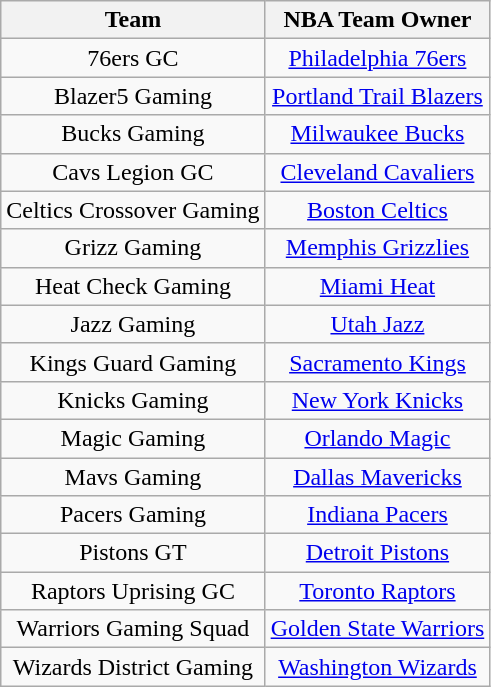<table class="wikitable notsortable" style="text-align:center; font-size:100%">
<tr>
<th>Team</th>
<th>NBA Team Owner</th>
</tr>
<tr>
<td style="text-align:center">76ers GC</td>
<td><a href='#'>Philadelphia 76ers</a></td>
</tr>
<tr>
<td style="text-align:center">Blazer5 Gaming</td>
<td><a href='#'>Portland Trail Blazers</a></td>
</tr>
<tr>
<td style="text-align:center">Bucks Gaming</td>
<td><a href='#'>Milwaukee Bucks</a></td>
</tr>
<tr>
<td style="text-align:center">Cavs Legion GC</td>
<td><a href='#'>Cleveland Cavaliers</a></td>
</tr>
<tr>
<td style="text-align:center">Celtics Crossover Gaming</td>
<td><a href='#'>Boston Celtics</a></td>
</tr>
<tr>
<td style="text-align:center">Grizz Gaming</td>
<td><a href='#'>Memphis Grizzlies</a></td>
</tr>
<tr>
<td style="text-align:center">Heat Check Gaming</td>
<td><a href='#'>Miami Heat</a></td>
</tr>
<tr>
<td style="text-align:center">Jazz Gaming</td>
<td><a href='#'>Utah Jazz</a></td>
</tr>
<tr>
<td style="text-align:center">Kings Guard Gaming</td>
<td><a href='#'>Sacramento Kings</a></td>
</tr>
<tr>
<td style="text-align:center">Knicks Gaming</td>
<td><a href='#'>New York Knicks</a></td>
</tr>
<tr>
<td style="text-align:center">Magic Gaming</td>
<td><a href='#'>Orlando Magic</a></td>
</tr>
<tr>
<td style="text-align:center">Mavs Gaming</td>
<td><a href='#'>Dallas Mavericks</a></td>
</tr>
<tr>
<td style="text-align:center">Pacers Gaming</td>
<td><a href='#'>Indiana Pacers</a></td>
</tr>
<tr>
<td style="text-align:center">Pistons GT</td>
<td><a href='#'>Detroit Pistons</a></td>
</tr>
<tr>
<td style="text-align:center">Raptors Uprising GC</td>
<td><a href='#'>Toronto Raptors</a></td>
</tr>
<tr>
<td style="text-align:center">Warriors Gaming Squad</td>
<td><a href='#'>Golden State Warriors</a></td>
</tr>
<tr>
<td style="text-align:center">Wizards District Gaming</td>
<td><a href='#'>Washington Wizards</a></td>
</tr>
</table>
